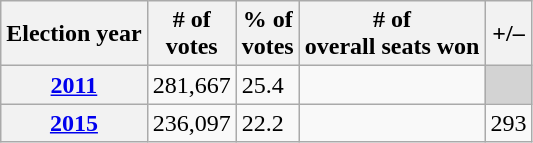<table class="wikitable">
<tr>
<th>Election year</th>
<th># of<br>votes</th>
<th>% of<br>votes</th>
<th># of<br>overall seats won</th>
<th>+/–</th>
</tr>
<tr>
<th><a href='#'>2011</a></th>
<td>281,667</td>
<td>25.4</td>
<td></td>
<td bgcolor="lightgrey"></td>
</tr>
<tr>
<th><a href='#'>2015</a></th>
<td>236,097</td>
<td>22.2</td>
<td></td>
<td> 293</td>
</tr>
</table>
